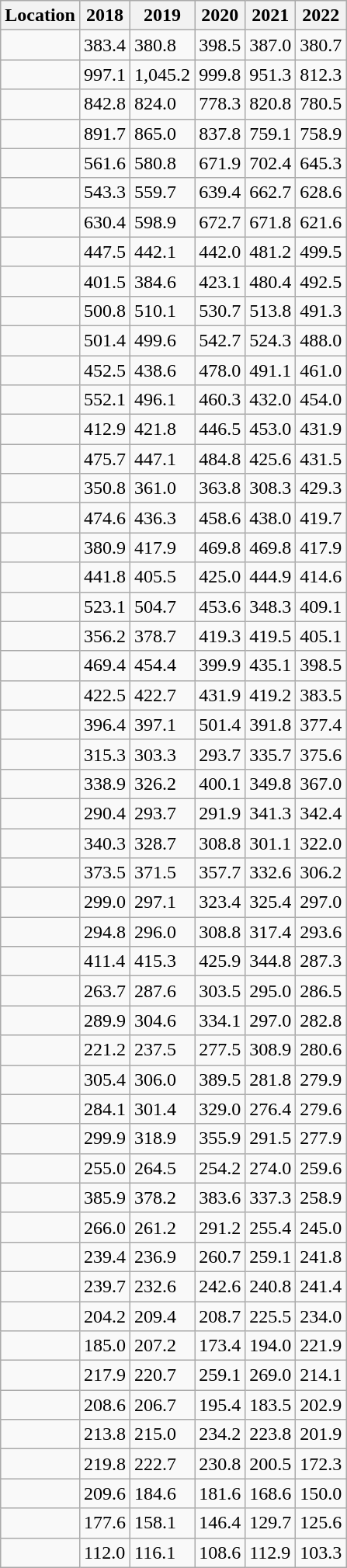<table class="wikitable sortable sticky-header static-row-numbers col1left" >
<tr>
<th>Location</th>
<th>2018</th>
<th>2019</th>
<th>2020</th>
<th>2021</th>
<th>2022</th>
</tr>
<tr class="sorttop static-row-header">
<td></td>
<td>383.4</td>
<td>380.8</td>
<td>398.5</td>
<td>387.0</td>
<td>380.7</td>
</tr>
<tr class=static-row-numbers-norank>
<td></td>
<td>997.1</td>
<td>1,045.2</td>
<td>999.8</td>
<td>951.3</td>
<td>812.3</td>
</tr>
<tr>
<td></td>
<td>842.8</td>
<td>824.0</td>
<td>778.3</td>
<td>820.8</td>
<td>780.5</td>
</tr>
<tr>
<td></td>
<td>891.7</td>
<td>865.0</td>
<td>837.8</td>
<td>759.1</td>
<td>758.9</td>
</tr>
<tr>
<td></td>
<td>561.6</td>
<td>580.8</td>
<td>671.9</td>
<td>702.4</td>
<td>645.3</td>
</tr>
<tr>
<td></td>
<td>543.3</td>
<td>559.7</td>
<td>639.4</td>
<td>662.7</td>
<td>628.6</td>
</tr>
<tr>
<td></td>
<td>630.4</td>
<td>598.9</td>
<td>672.7</td>
<td>671.8</td>
<td>621.6</td>
</tr>
<tr>
<td></td>
<td>447.5</td>
<td>442.1</td>
<td>442.0</td>
<td>481.2</td>
<td>499.5</td>
</tr>
<tr>
<td></td>
<td>401.5</td>
<td>384.6</td>
<td>423.1</td>
<td>480.4</td>
<td>492.5</td>
</tr>
<tr>
<td></td>
<td>500.8</td>
<td>510.1</td>
<td>530.7</td>
<td>513.8</td>
<td>491.3</td>
</tr>
<tr>
<td></td>
<td>501.4</td>
<td>499.6</td>
<td>542.7</td>
<td>524.3</td>
<td>488.0</td>
</tr>
<tr>
<td></td>
<td>452.5</td>
<td>438.6</td>
<td>478.0</td>
<td>491.1</td>
<td>461.0</td>
</tr>
<tr>
<td></td>
<td>552.1</td>
<td>496.1</td>
<td>460.3</td>
<td>432.0</td>
<td>454.0</td>
</tr>
<tr>
<td></td>
<td>412.9</td>
<td>421.8</td>
<td>446.5</td>
<td>453.0</td>
<td>431.9</td>
</tr>
<tr>
<td></td>
<td>475.7</td>
<td>447.1</td>
<td>484.8</td>
<td>425.6</td>
<td>431.5</td>
</tr>
<tr>
<td></td>
<td>350.8</td>
<td>361.0</td>
<td>363.8</td>
<td>308.3</td>
<td>429.3</td>
</tr>
<tr>
<td></td>
<td>474.6</td>
<td>436.3</td>
<td>458.6</td>
<td>438.0</td>
<td>419.7</td>
</tr>
<tr>
<td></td>
<td>380.9</td>
<td>417.9</td>
<td>469.8</td>
<td>469.8</td>
<td>417.9</td>
</tr>
<tr>
<td></td>
<td>441.8</td>
<td>405.5</td>
<td>425.0</td>
<td>444.9</td>
<td>414.6</td>
</tr>
<tr>
<td></td>
<td>523.1</td>
<td>504.7</td>
<td>453.6</td>
<td>348.3</td>
<td>409.1</td>
</tr>
<tr>
<td></td>
<td>356.2</td>
<td>378.7</td>
<td>419.3</td>
<td>419.5</td>
<td>405.1</td>
</tr>
<tr>
<td></td>
<td>469.4</td>
<td>454.4</td>
<td>399.9</td>
<td>435.1</td>
<td>398.5</td>
</tr>
<tr>
<td></td>
<td>422.5</td>
<td>422.7</td>
<td>431.9</td>
<td>419.2</td>
<td>383.5</td>
</tr>
<tr>
<td></td>
<td>396.4</td>
<td>397.1</td>
<td>501.4</td>
<td>391.8</td>
<td>377.4</td>
</tr>
<tr>
<td></td>
<td>315.3</td>
<td>303.3</td>
<td>293.7</td>
<td>335.7</td>
<td>375.6</td>
</tr>
<tr>
<td></td>
<td>338.9</td>
<td>326.2</td>
<td>400.1</td>
<td>349.8</td>
<td>367.0</td>
</tr>
<tr>
<td></td>
<td>290.4</td>
<td>293.7</td>
<td>291.9</td>
<td>341.3</td>
<td>342.4</td>
</tr>
<tr>
<td></td>
<td>340.3</td>
<td>328.7</td>
<td>308.8</td>
<td>301.1</td>
<td>322.0</td>
</tr>
<tr>
<td></td>
<td>373.5</td>
<td>371.5</td>
<td>357.7</td>
<td>332.6</td>
<td>306.2</td>
</tr>
<tr>
<td></td>
<td>299.0</td>
<td>297.1</td>
<td>323.4</td>
<td>325.4</td>
<td>297.0</td>
</tr>
<tr>
<td></td>
<td>294.8</td>
<td>296.0</td>
<td>308.8</td>
<td>317.4</td>
<td>293.6</td>
</tr>
<tr>
<td></td>
<td>411.4</td>
<td>415.3</td>
<td>425.9</td>
<td>344.8</td>
<td>287.3</td>
</tr>
<tr>
<td></td>
<td>263.7</td>
<td>287.6</td>
<td>303.5</td>
<td>295.0</td>
<td>286.5</td>
</tr>
<tr>
<td></td>
<td>289.9</td>
<td>304.6</td>
<td>334.1</td>
<td>297.0</td>
<td>282.8</td>
</tr>
<tr>
<td></td>
<td>221.2</td>
<td>237.5</td>
<td>277.5</td>
<td>308.9</td>
<td>280.6</td>
</tr>
<tr>
<td></td>
<td>305.4</td>
<td>306.0</td>
<td>389.5</td>
<td>281.8</td>
<td>279.9</td>
</tr>
<tr>
<td></td>
<td>284.1</td>
<td>301.4</td>
<td>329.0</td>
<td>276.4</td>
<td>279.6</td>
</tr>
<tr>
<td></td>
<td>299.9</td>
<td>318.9</td>
<td>355.9</td>
<td>291.5</td>
<td>277.9</td>
</tr>
<tr>
<td></td>
<td>255.0</td>
<td>264.5</td>
<td>254.2</td>
<td>274.0</td>
<td>259.6</td>
</tr>
<tr>
<td></td>
<td>385.9</td>
<td>378.2</td>
<td>383.6</td>
<td>337.3</td>
<td>258.9</td>
</tr>
<tr>
<td></td>
<td>266.0</td>
<td>261.2</td>
<td>291.2</td>
<td>255.4</td>
<td>245.0</td>
</tr>
<tr>
<td></td>
<td>239.4</td>
<td>236.9</td>
<td>260.7</td>
<td>259.1</td>
<td>241.8</td>
</tr>
<tr>
<td></td>
<td>239.7</td>
<td>232.6</td>
<td>242.6</td>
<td>240.8</td>
<td>241.4</td>
</tr>
<tr>
<td></td>
<td>204.2</td>
<td>209.4</td>
<td>208.7</td>
<td>225.5</td>
<td>234.0</td>
</tr>
<tr>
<td></td>
<td>185.0</td>
<td>207.2</td>
<td>173.4</td>
<td>194.0</td>
<td>221.9</td>
</tr>
<tr>
<td></td>
<td>217.9</td>
<td>220.7</td>
<td>259.1</td>
<td>269.0</td>
<td>214.1</td>
</tr>
<tr>
<td></td>
<td>208.6</td>
<td>206.7</td>
<td>195.4</td>
<td>183.5</td>
<td>202.9</td>
</tr>
<tr>
<td></td>
<td>213.8</td>
<td>215.0</td>
<td>234.2</td>
<td>223.8</td>
<td>201.9</td>
</tr>
<tr>
<td></td>
<td>219.8</td>
<td>222.7</td>
<td>230.8</td>
<td>200.5</td>
<td>172.3</td>
</tr>
<tr>
<td></td>
<td>209.6</td>
<td>184.6</td>
<td>181.6</td>
<td>168.6</td>
<td>150.0</td>
</tr>
<tr>
<td></td>
<td>177.6</td>
<td>158.1</td>
<td>146.4</td>
<td>129.7</td>
<td>125.6</td>
</tr>
<tr>
<td></td>
<td>112.0</td>
<td>116.1</td>
<td>108.6</td>
<td>112.9</td>
<td>103.3</td>
</tr>
</table>
